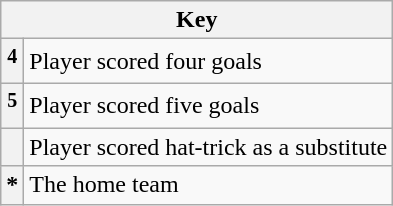<table class="wikitable plainrowheaders">
<tr>
<th colspan="2" scope="col">Key</th>
</tr>
<tr>
<th align="left" scope="row"><sup>4</sup></th>
<td align="left">Player scored four goals</td>
</tr>
<tr>
<th align="left" scope="row"><sup>5</sup></th>
<td align="left">Player scored five goals</td>
</tr>
<tr>
<th align="left" scope="row"></th>
<td align="left">Player scored hat-trick as a substitute</td>
</tr>
<tr>
<th align="left" scope="row">*</th>
<td align="left">The home team</td>
</tr>
</table>
